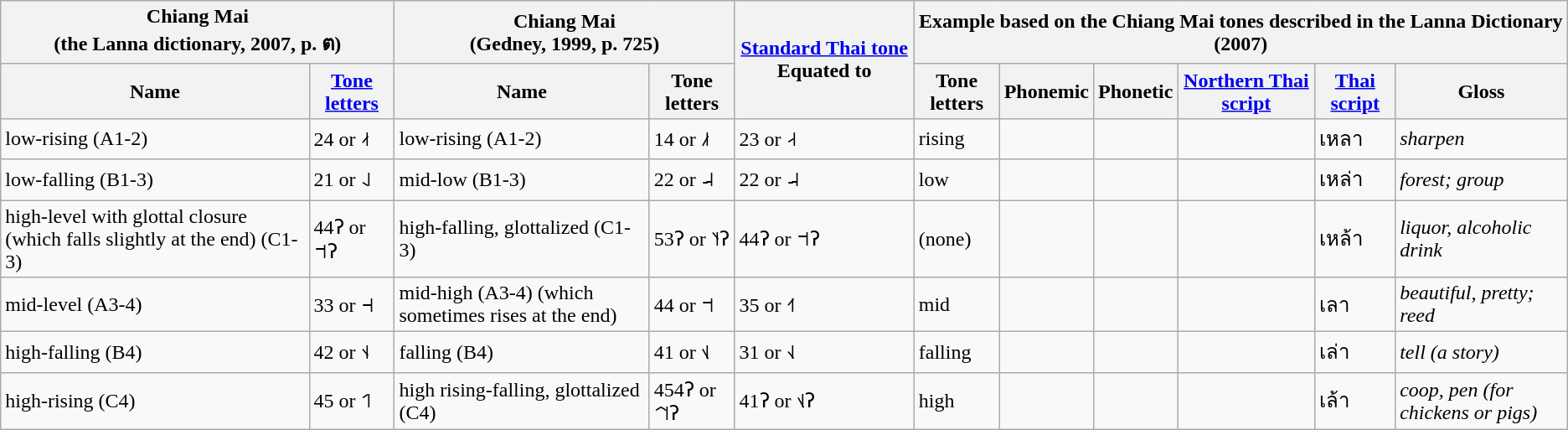<table class="wikitable">
<tr>
<th colspan="2">Chiang Mai<br>(the Lanna dictionary, 2007, p. ต)</th>
<th colspan="2">Chiang Mai<br>(Gedney, 1999, p. 725)</th>
<th rowspan="2"><a href='#'>Standard Thai tone</a> Equated to</th>
<th colspan="6">Example based on the Chiang Mai tones described in the Lanna Dictionary (2007)</th>
</tr>
<tr>
<th>Name</th>
<th><a href='#'>Tone letters</a></th>
<th>Name</th>
<th>Tone letters</th>
<th>Tone letters</th>
<th>Phonemic</th>
<th>Phonetic</th>
<th><a href='#'>Northern Thai script</a></th>
<th><a href='#'>Thai script</a></th>
<th>Gloss</th>
</tr>
<tr>
<td>low-rising (A1-2)</td>
<td>24 or ˨˦</td>
<td>low-rising (A1-2)</td>
<td>14 or ˩˦</td>
<td>23 or ˨˧</td>
<td>rising</td>
<td></td>
<td></td>
<td></td>
<td>เหลา</td>
<td><em>sharpen</em></td>
</tr>
<tr>
<td>low-falling (B1-3)</td>
<td>21 or ˨˩</td>
<td>mid-low (B1-3)</td>
<td>22 or ˨˨</td>
<td>22 or ˨˨</td>
<td>low</td>
<td></td>
<td></td>
<td></td>
<td>เหล่า</td>
<td><em>forest; group</em></td>
</tr>
<tr>
<td>high-level with glottal closure (which falls slightly at the end) (C1-3)</td>
<td>44ʔ or ˦˦ʔ</td>
<td>high-falling, glottalized (C1-3)</td>
<td>53ʔ or ˥˧ʔ</td>
<td>44ʔ or ˦˦ʔ</td>
<td>(none)</td>
<td></td>
<td></td>
<td></td>
<td>เหล้า</td>
<td><em>liquor, alcoholic drink</em></td>
</tr>
<tr>
<td>mid-level (A3-4)</td>
<td>33 or ˧˧</td>
<td>mid-high (A3-4) (which sometimes rises at the end)</td>
<td>44 or ˦˦</td>
<td>35 or ˧˥</td>
<td>mid</td>
<td></td>
<td></td>
<td></td>
<td>เลา</td>
<td><em>beautiful, pretty; reed</em></td>
</tr>
<tr>
<td>high-falling (B4)</td>
<td>42 or ˦˨</td>
<td>falling (B4)</td>
<td>41 or ˦˩</td>
<td>31 or ˧˩</td>
<td>falling</td>
<td></td>
<td></td>
<td></td>
<td>เล่า</td>
<td><em>tell (a story)</em></td>
</tr>
<tr>
<td>high-rising (C4)</td>
<td>45 or ˦˥</td>
<td>high rising-falling, glottalized (C4)</td>
<td>454ʔ or ˦˥˦ʔ</td>
<td>41ʔ or ˦˩ʔ</td>
<td>high</td>
<td></td>
<td></td>
<td></td>
<td>เล้า</td>
<td><em>coop, pen (for chickens or pigs)</em></td>
</tr>
</table>
